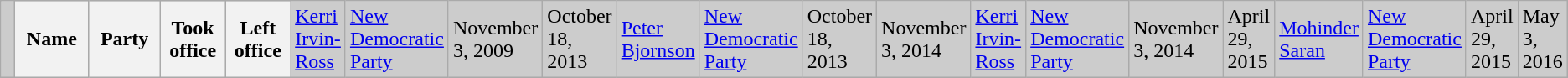<table class="wikitable">
<tr bgcolor="CCCCCC">
<td> </td>
<th width="30%"><strong>Name</strong></th>
<th width="30%"><strong>Party</strong></th>
<th width="20%"><strong>Took office</strong></th>
<th width="20%"><strong>Left office</strong><br></th>
<td><a href='#'>Kerri Irvin-Ross</a></td>
<td><a href='#'>New Democratic Party</a></td>
<td>November 3, 2009</td>
<td>October 18, 2013<br></td>
<td><a href='#'>Peter Bjornson</a></td>
<td><a href='#'>New Democratic Party</a></td>
<td>October 18, 2013</td>
<td>November 3, 2014<br></td>
<td><a href='#'>Kerri Irvin-Ross</a></td>
<td><a href='#'>New Democratic Party</a></td>
<td>November 3, 2014</td>
<td>April 29, 2015<br></td>
<td><a href='#'>Mohinder Saran</a></td>
<td><a href='#'>New Democratic Party</a></td>
<td>April 29, 2015</td>
<td>May 3, 2016</td>
</tr>
</table>
